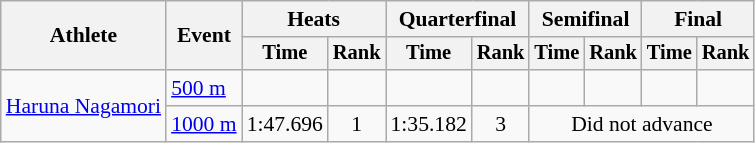<table class="wikitable" style="font-size:90%">
<tr>
<th rowspan=2>Athlete</th>
<th rowspan=2>Event</th>
<th colspan=2>Heats</th>
<th colspan=2>Quarterfinal</th>
<th colspan=2>Semifinal</th>
<th colspan=2>Final</th>
</tr>
<tr style="font-size:95%">
<th>Time</th>
<th>Rank</th>
<th>Time</th>
<th>Rank</th>
<th>Time</th>
<th>Rank</th>
<th>Time</th>
<th>Rank</th>
</tr>
<tr align=center>
<td align=left rowspan=2><a href='#'>Haruna Nagamori</a></td>
<td align=left><a href='#'>500 m</a></td>
<td></td>
<td></td>
<td></td>
<td></td>
<td></td>
<td></td>
<td></td>
<td></td>
</tr>
<tr align=center>
<td align=left><a href='#'>1000 m</a></td>
<td>1:47.696</td>
<td>1</td>
<td>1:35.182</td>
<td>3</td>
<td colspan=4>Did not advance</td>
</tr>
</table>
